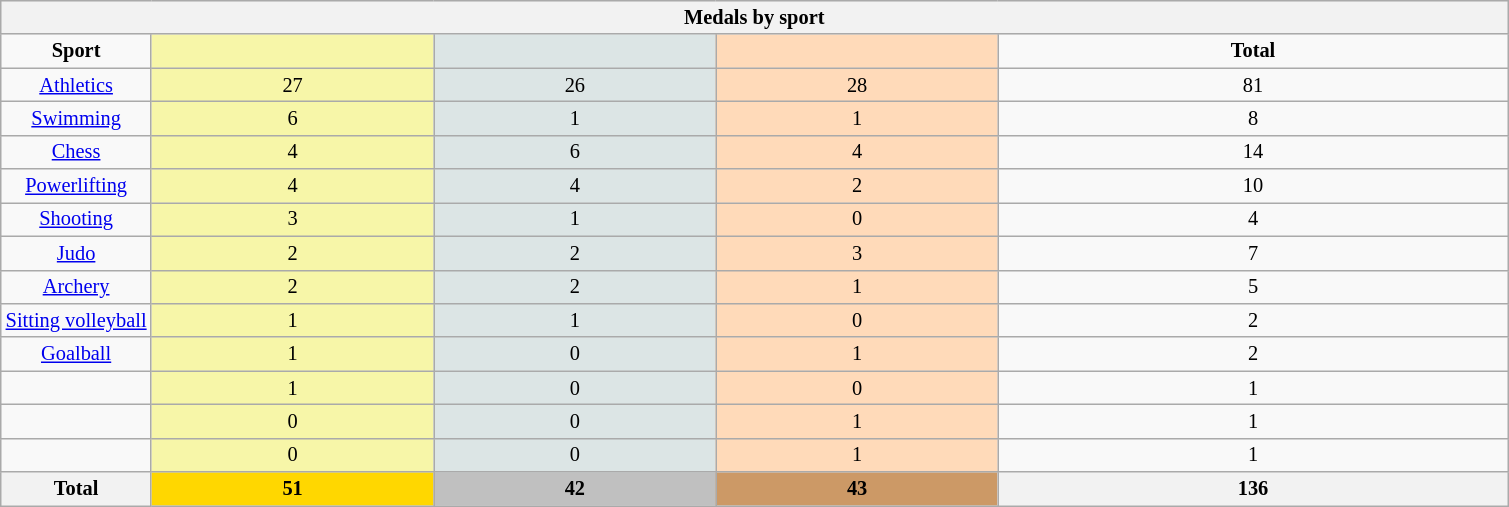<table class="wikitable" style="font-size:85%; text-align:center;">
<tr style="background:#efefef;">
<th colspan=5>Medals by sport</th>
</tr>
<tr>
<td width=10%><strong>Sport</strong></td>
<td style="background:#f7f6a8;"></td>
<td style="background:#dce5e5;"></td>
<td style="background:#ffdab9;"></td>
<td><strong>Total</strong></td>
</tr>
<tr>
<td><a href='#'>Athletics</a></td>
<td style="background:#f7f6a8;">27</td>
<td style="background:#dce5e5;">26</td>
<td style="background:#ffdab9;">28</td>
<td>81</td>
</tr>
<tr>
<td><a href='#'>Swimming</a></td>
<td style="background:#f7f6a8;">6</td>
<td style="background:#dce5e5;">1</td>
<td style="background:#ffdab9;">1</td>
<td>8</td>
</tr>
<tr>
<td><a href='#'>Chess</a></td>
<td style="background:#f7f6a8;">4</td>
<td style="background:#dce5e5;">6</td>
<td style="background:#ffdab9;">4</td>
<td>14</td>
</tr>
<tr>
<td><a href='#'>Powerlifting</a></td>
<td style="background:#f7f6a8;">4</td>
<td style="background:#dce5e5;">4</td>
<td style="background:#ffdab9;">2</td>
<td>10</td>
</tr>
<tr>
<td><a href='#'>Shooting</a></td>
<td style="background:#f7f6a8;">3</td>
<td style="background:#dce5e5;">1</td>
<td style="background:#ffdab9;">0</td>
<td>4</td>
</tr>
<tr>
<td><a href='#'>Judo</a></td>
<td style="background:#f7f6a8;">2</td>
<td style="background:#dce5e5;">2</td>
<td style="background:#ffdab9;">3</td>
<td>7</td>
</tr>
<tr>
<td><a href='#'>Archery</a></td>
<td style="background:#f7f6a8;">2</td>
<td style="background:#dce5e5;">2</td>
<td style="background:#ffdab9;">1</td>
<td>5</td>
</tr>
<tr>
<td><a href='#'>Sitting volleyball</a></td>
<td style="background:#f7f6a8;">1</td>
<td style="background:#dce5e5;">1</td>
<td style="background:#ffdab9;">0</td>
<td>2</td>
</tr>
<tr>
<td><a href='#'>Goalball</a></td>
<td style="background:#f7f6a8;">1</td>
<td style="background:#dce5e5;">0</td>
<td style="background:#ffdab9;">1</td>
<td>2</td>
</tr>
<tr>
<td></td>
<td style="background:#f7f6a8;">1</td>
<td style="background:#dce5e5;">0</td>
<td style="background:#ffdab9;">0</td>
<td>1</td>
</tr>
<tr>
<td></td>
<td style="background:#f7f6a8;">0</td>
<td style="background:#dce5e5;">0</td>
<td style="background:#ffdab9;">1</td>
<td>1</td>
</tr>
<tr>
<td></td>
<td style="background:#f7f6a8;">0</td>
<td style="background:#dce5e5;">0</td>
<td style="background:#ffdab9;">1</td>
<td>1</td>
</tr>
<tr>
<th>Total</th>
<th style="background:gold;">51</th>
<th style="background:silver;">42</th>
<th style="background:#c96;">43</th>
<th>136</th>
</tr>
</table>
